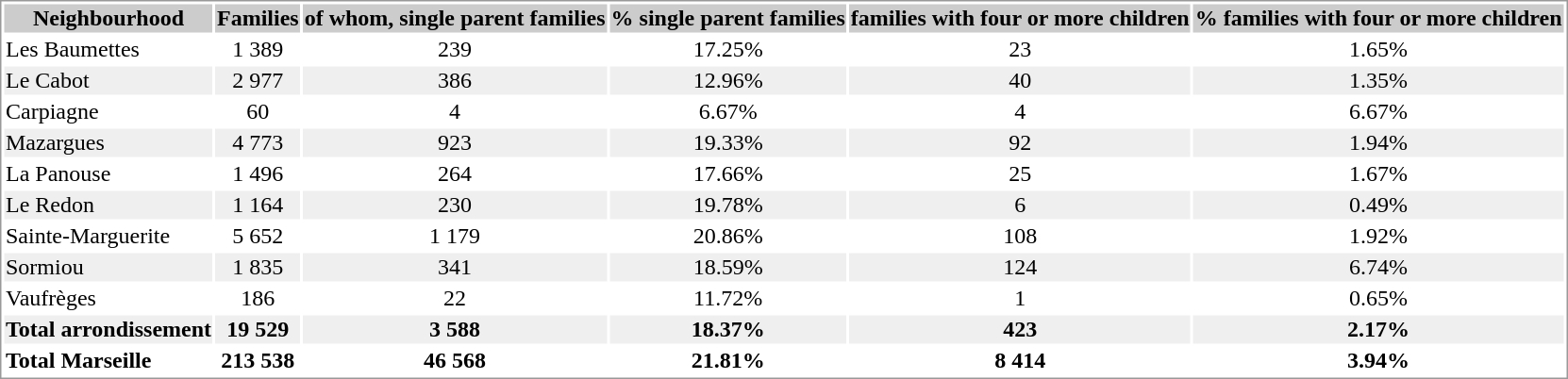<table border="0" style="border:1px solid #999; background:#fff;">
<tr style="text-align:center; background:#ccc;">
<th>Neighbourhood</th>
<th>Families</th>
<th>of whom, single parent families</th>
<th>% single parent families</th>
<th>families with four or more children</th>
<th>% families with four or more children</th>
</tr>
<tr>
<td>Les Baumettes</td>
<td style="text-align:center;">1 389</td>
<td style="text-align:center;">239</td>
<td style="text-align:center;">17.25%</td>
<td style="text-align:center;">23</td>
<td style="text-align:center;">1.65% </td>
</tr>
<tr style="background:#EFEFEF">
<td>Le Cabot</td>
<td style="text-align:center;">2 977</td>
<td style="text-align:center;">386</td>
<td style="text-align:center;">12.96%</td>
<td style="text-align:center;">40</td>
<td style="text-align:center;">1.35% </td>
</tr>
<tr>
<td>Carpiagne</td>
<td style="text-align:center;">60</td>
<td style="text-align:center;">4</td>
<td style="text-align:center;">6.67%</td>
<td style="text-align:center;">4</td>
<td style="text-align:center;">6.67%</td>
</tr>
<tr style="background:#EFEFEF">
<td>Mazargues</td>
<td style="text-align:center;">4 773</td>
<td style="text-align:center;">923</td>
<td style="text-align:center;">19.33%</td>
<td style="text-align:center;">92</td>
<td style="text-align:center;">1.94% </td>
</tr>
<tr>
<td>La Panouse</td>
<td style="text-align:center;">1 496</td>
<td style="text-align:center;">264</td>
<td style="text-align:center;">17.66%</td>
<td style="text-align:center;">25</td>
<td style="text-align:center;">1.67% </td>
</tr>
<tr style="background:#EFEFEF">
<td>Le Redon</td>
<td style="text-align:center;">1 164</td>
<td style="text-align:center;">230</td>
<td style="text-align:center;">19.78%</td>
<td style="text-align:center;">6</td>
<td style="text-align:center;">0.49% </td>
</tr>
<tr>
<td>Sainte-Marguerite</td>
<td style="text-align:center;">5 652</td>
<td style="text-align:center;">1 179</td>
<td style="text-align:center;">20.86% </td>
<td style="text-align:center;">108</td>
<td style="text-align:center;">1.92% </td>
</tr>
<tr style="background:#EFEFEF">
<td>Sormiou</td>
<td style="text-align:center;">1 835</td>
<td style="text-align:center;">341</td>
<td style="text-align:center;">18.59%</td>
<td style="text-align:center;">124</td>
<td style="text-align:center;">6.74% </td>
</tr>
<tr>
<td>Vaufrèges</td>
<td style="text-align:center;">186</td>
<td style="text-align:center;">22</td>
<td style="text-align:center;">11.72%</td>
<td style="text-align:center;">1</td>
<td style="text-align:center;">0.65%</td>
</tr>
<tr style="background:#EFEFEF">
<td><strong>Total arrondissement</strong></td>
<td style="text-align:center;"><strong>19 529</strong></td>
<td style="text-align:center;"><strong>3 588</strong></td>
<td style="text-align:center;"><strong>18.37%</strong></td>
<td style="text-align:center;"><strong>423</strong></td>
<td style="text-align:center;"><strong>2.17%</strong></td>
</tr>
<tr>
<td><strong>Total Marseille</strong></td>
<td style="text-align:center;"><strong>213 538</strong></td>
<td style="text-align:center;"><strong>46 568</strong></td>
<td style="text-align:center;"><strong>21.81%</strong></td>
<td style="text-align:center;"><strong>8 414</strong></td>
<td style="text-align:center;"><strong>3.94%</strong></td>
</tr>
</table>
